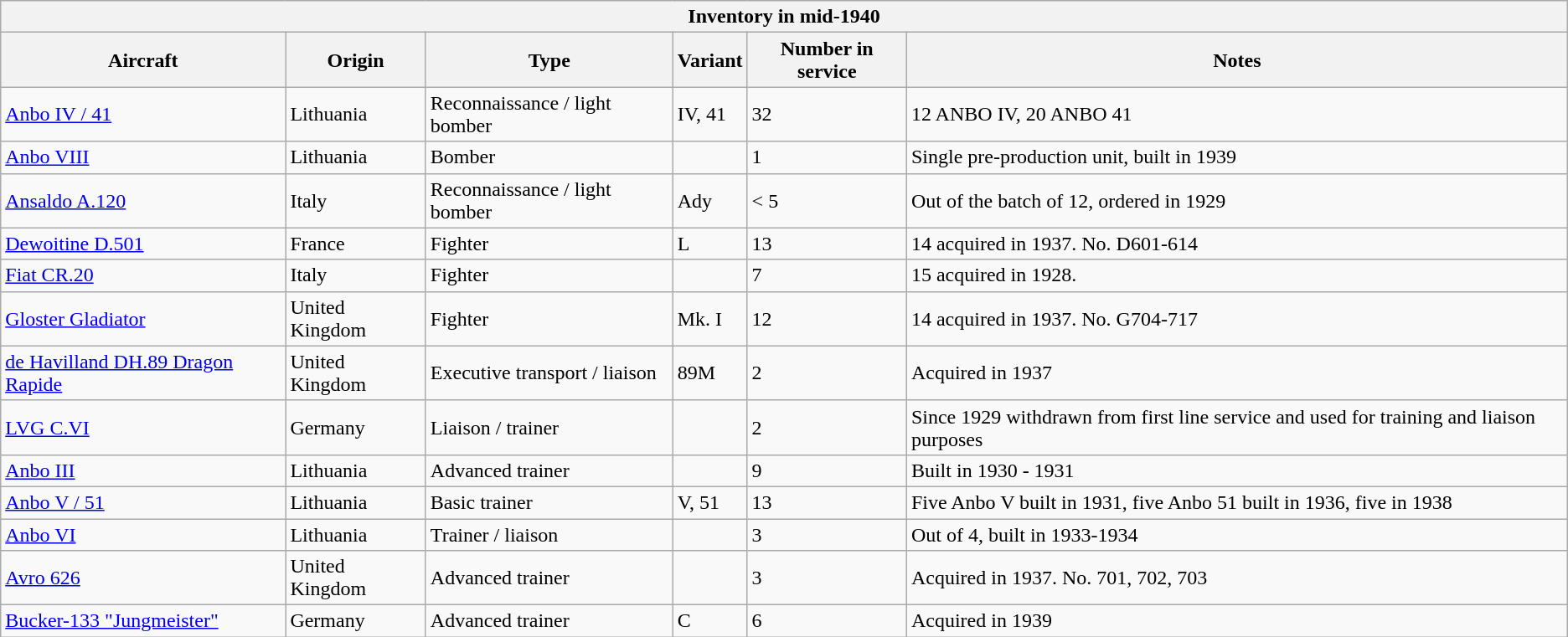<table class="wikitable mw-collapsible mw-collapsed">
<tr>
<th colspan="6">Inventory in mid-1940</th>
</tr>
<tr>
<th>Aircraft</th>
<th>Origin</th>
<th>Type</th>
<th>Variant</th>
<th>Number in service</th>
<th>Notes</th>
</tr>
<tr>
<td><a href='#'>Anbo IV / 41</a></td>
<td>Lithuania</td>
<td>Reconnaissance / light bomber</td>
<td>IV, 41</td>
<td>32</td>
<td>12  ANBO IV, 20 ANBO 41</td>
</tr>
<tr>
<td><a href='#'>Anbo VIII</a></td>
<td>Lithuania</td>
<td>Bomber</td>
<td></td>
<td>1</td>
<td>Single pre-production unit, built in 1939</td>
</tr>
<tr>
<td><a href='#'>Ansaldo A.120</a></td>
<td>Italy</td>
<td>Reconnaissance / light bomber</td>
<td>Ady</td>
<td>< 5</td>
<td>Out of the batch of 12, ordered in 1929</td>
</tr>
<tr>
<td><a href='#'>Dewoitine D.501</a></td>
<td>France</td>
<td>Fighter</td>
<td>L</td>
<td>13</td>
<td>14 acquired in 1937. No. D601-614</td>
</tr>
<tr>
<td><a href='#'>Fiat CR.20</a></td>
<td>Italy</td>
<td>Fighter</td>
<td></td>
<td>7</td>
<td>15 acquired in 1928.</td>
</tr>
<tr>
<td><a href='#'>Gloster Gladiator</a></td>
<td>United Kingdom</td>
<td>Fighter</td>
<td>Mk. I</td>
<td>12</td>
<td>14 acquired in 1937. No. G704-717</td>
</tr>
<tr>
<td><a href='#'>de Havilland DH.89 Dragon Rapide</a></td>
<td>United Kingdom</td>
<td>Executive transport / liaison</td>
<td>89M</td>
<td>2</td>
<td>Acquired in 1937</td>
</tr>
<tr>
<td><a href='#'>LVG C.VI</a></td>
<td>Germany</td>
<td>Liaison / trainer</td>
<td></td>
<td>2</td>
<td>Since 1929 withdrawn from first line service and used for training and liaison purposes</td>
</tr>
<tr>
<td><a href='#'>Anbo III</a></td>
<td>Lithuania</td>
<td>Advanced trainer</td>
<td></td>
<td>9</td>
<td>Built in 1930 - 1931</td>
</tr>
<tr>
<td><a href='#'>Anbo V / 51</a></td>
<td>Lithuania</td>
<td>Basic trainer</td>
<td>V, 51</td>
<td>13</td>
<td>Five Anbo V built in 1931, five Anbo 51 built in 1936, five in 1938</td>
</tr>
<tr>
<td><a href='#'>Anbo VI</a></td>
<td>Lithuania</td>
<td>Trainer / liaison</td>
<td></td>
<td>3</td>
<td>Out of 4, built in 1933-1934</td>
</tr>
<tr>
<td><a href='#'>Avro 626</a></td>
<td>United Kingdom</td>
<td>Advanced trainer</td>
<td></td>
<td>3</td>
<td>Acquired in 1937. No. 701, 702, 703</td>
</tr>
<tr>
<td><a href='#'>Bucker-133 "Jungmeister"</a></td>
<td>Germany</td>
<td>Advanced trainer</td>
<td>C</td>
<td>6</td>
<td>Acquired in 1939</td>
</tr>
</table>
